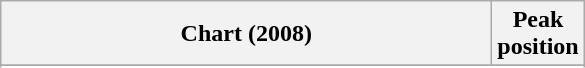<table class="wikitable plainrowheaders sortable" style="text-align:center;">
<tr>
<th scope="col" style="width:20em;">Chart (2008)</th>
<th scope="col">Peak<br>position</th>
</tr>
<tr>
</tr>
<tr>
</tr>
<tr>
</tr>
<tr>
</tr>
<tr>
</tr>
<tr>
</tr>
<tr>
</tr>
<tr>
</tr>
<tr>
</tr>
<tr>
</tr>
<tr>
</tr>
<tr>
</tr>
<tr>
</tr>
<tr>
</tr>
<tr>
</tr>
<tr>
</tr>
</table>
